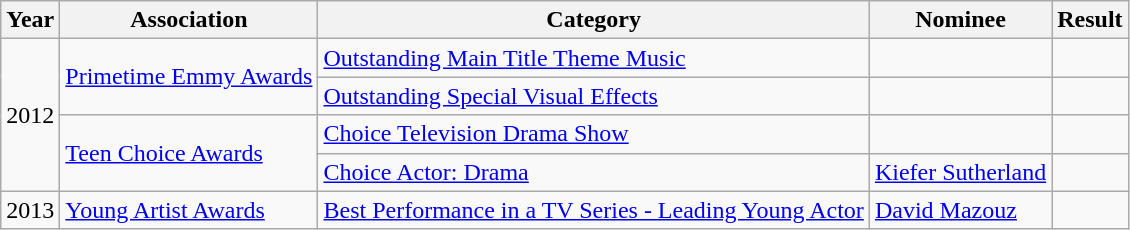<table class="wikitable">
<tr>
<th>Year</th>
<th>Association</th>
<th>Category</th>
<th>Nominee</th>
<th>Result</th>
</tr>
<tr>
<td rowspan=4>2012</td>
<td rowspan=2><a href='#'>Primetime Emmy Awards</a></td>
<td><a href='#'>Outstanding Main Title Theme Music</a></td>
<td></td>
<td></td>
</tr>
<tr>
<td><a href='#'>Outstanding Special Visual Effects</a></td>
<td></td>
<td></td>
</tr>
<tr>
<td rowspan=2><a href='#'>Teen Choice Awards</a></td>
<td><a href='#'>Choice Television Drama Show</a></td>
<td></td>
<td></td>
</tr>
<tr>
<td><a href='#'>Choice Actor: Drama</a></td>
<td><a href='#'>Kiefer Sutherland</a></td>
<td></td>
</tr>
<tr>
<td>2013</td>
<td><a href='#'>Young Artist Awards</a></td>
<td><a href='#'>Best Performance in a TV Series - Leading Young Actor</a></td>
<td><a href='#'>David Mazouz</a></td>
<td></td>
</tr>
</table>
